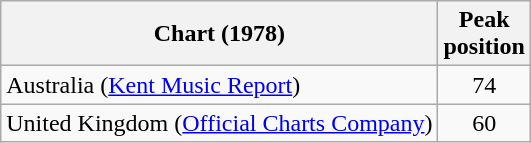<table class="wikitable">
<tr>
<th>Chart (1978)</th>
<th>Peak<br>position</th>
</tr>
<tr>
<td>Australia (<a href='#'>Kent Music Report</a>)</td>
<td style="text-align:center;">74</td>
</tr>
<tr>
<td>United Kingdom (<a href='#'>Official Charts Company</a>)</td>
<td style="text-align:center;">60</td>
</tr>
</table>
